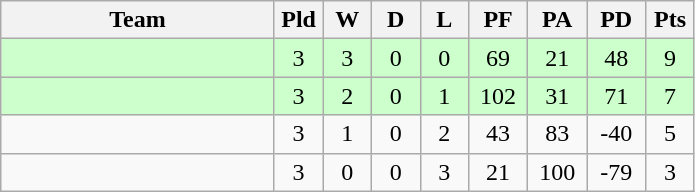<table class="wikitable" style="text-align:center;">
<tr>
<th width=175>Team</th>
<th width=25 abbr="Played">Pld</th>
<th width=25 abbr="Won">W</th>
<th width=25 abbr="Drawn">D</th>
<th width=25 abbr="Lost">L</th>
<th width=32 abbr="Points for">PF</th>
<th width=32 abbr="Points against">PA</th>
<th width=32 abbr="Points difference">PD</th>
<th width=25 abbr="Points">Pts</th>
</tr>
<tr bgcolor=ccffcc>
<td align=left></td>
<td>3</td>
<td>3</td>
<td>0</td>
<td>0</td>
<td>69</td>
<td>21</td>
<td>48</td>
<td>9</td>
</tr>
<tr bgcolor=ccffcc>
<td align=left></td>
<td>3</td>
<td>2</td>
<td>0</td>
<td>1</td>
<td>102</td>
<td>31</td>
<td>71</td>
<td>7</td>
</tr>
<tr>
<td align=left></td>
<td>3</td>
<td>1</td>
<td>0</td>
<td>2</td>
<td>43</td>
<td>83</td>
<td>-40</td>
<td>5</td>
</tr>
<tr>
<td align=left></td>
<td>3</td>
<td>0</td>
<td>0</td>
<td>3</td>
<td>21</td>
<td>100</td>
<td>-79</td>
<td>3</td>
</tr>
</table>
